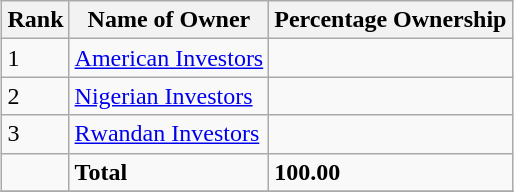<table class="wikitable sortable" style="margin: 0.5em auto">
<tr>
<th>Rank</th>
<th>Name of Owner</th>
<th>Percentage Ownership</th>
</tr>
<tr>
<td>1</td>
<td><a href='#'>American Investors</a></td>
<td></td>
</tr>
<tr>
<td>2</td>
<td><a href='#'>Nigerian Investors</a></td>
<td></td>
</tr>
<tr>
<td>3</td>
<td><a href='#'>Rwandan Investors</a></td>
<td></td>
</tr>
<tr>
<td></td>
<td><strong>Total</strong></td>
<td><strong>100.00</strong></td>
</tr>
<tr>
</tr>
</table>
